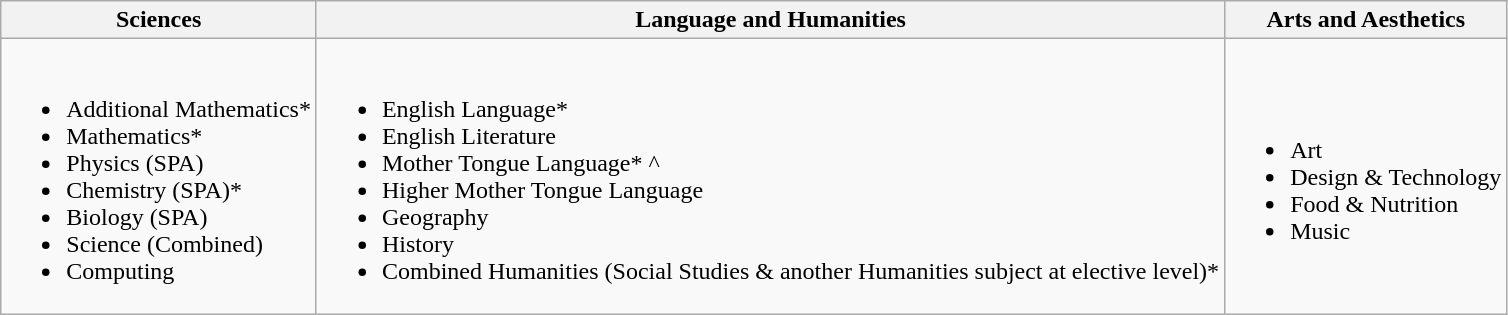<table class="wikitable">
<tr>
<th>Sciences</th>
<th><strong>Language and Humanities</strong></th>
<th><strong>Arts and Aesthetics</strong></th>
</tr>
<tr>
<td><br><ul><li>Additional Mathematics*</li><li>Mathematics*</li><li>Physics (SPA)</li><li>Chemistry (SPA)*</li><li>Biology (SPA)</li><li>Science (Combined)</li><li>Computing</li></ul></td>
<td><br><ul><li>English Language*</li><li>English Literature</li><li>Mother Tongue Language* ^</li><li>Higher Mother Tongue Language</li><li>Geography</li><li>History</li><li>Combined Humanities (Social Studies & another Humanities subject at elective level)*</li></ul></td>
<td><br><ul><li>Art</li><li>Design & Technology</li><li>Food & Nutrition</li><li>Music</li></ul></td>
</tr>
</table>
